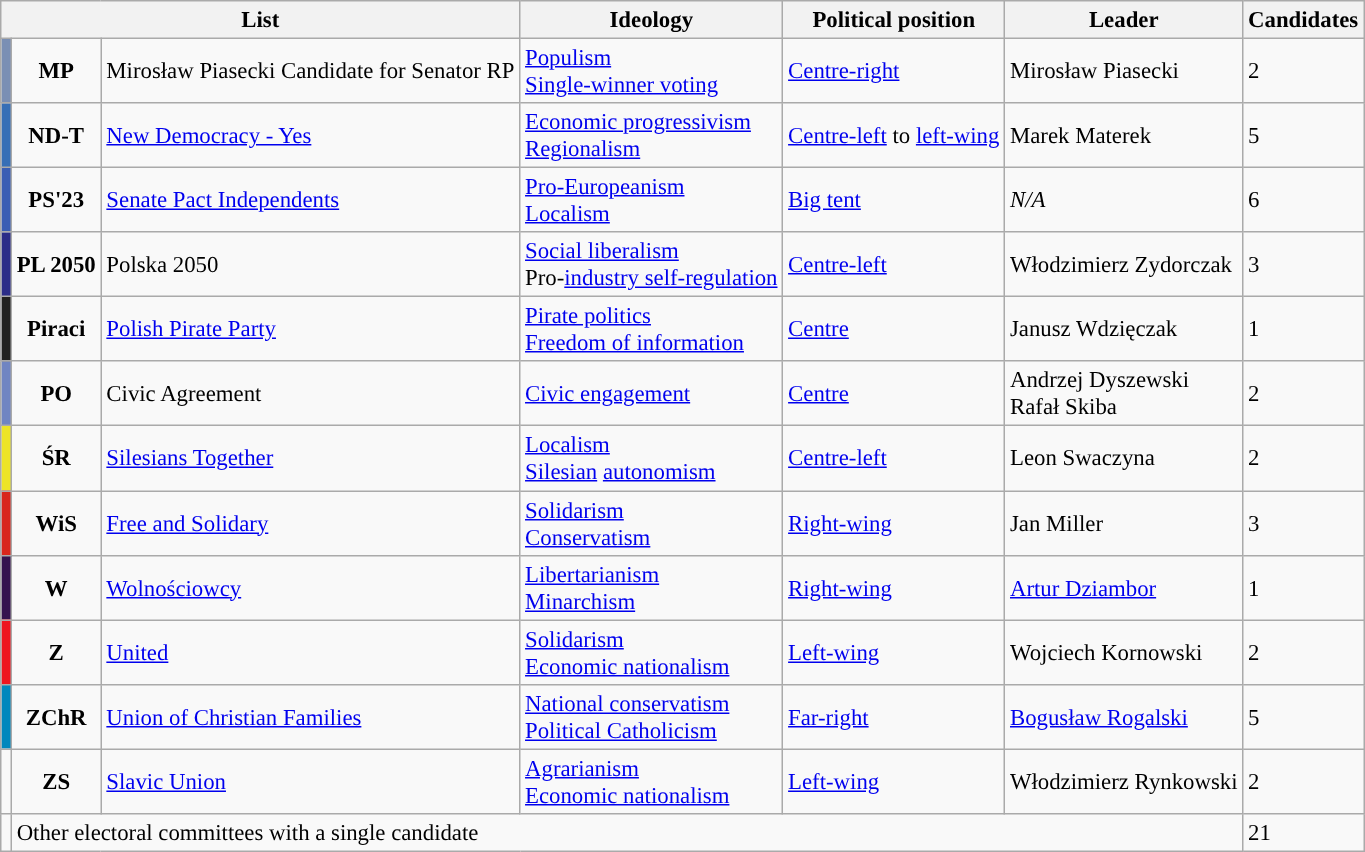<table class=wikitable style="font-size:95%;">
<tr>
<th colspan="3">List</th>
<th>Ideology</th>
<th>Political position</th>
<th>Leader</th>
<th>Candidates</th>
</tr>
<tr>
<td style="background:#7a8fb4;"></td>
<td style="text-align:center;"><strong>MP</strong></td>
<td>Mirosław Piasecki Candidate for Senator RP<br></td>
<td><a href='#'>Populism</a><br><a href='#'>Single-winner voting</a></td>
<td><a href='#'>Centre-right</a></td>
<td>Mirosław Piasecki</td>
<td>2</td>
</tr>
<tr>
<td style="background:#376FB6;"></td>
<td style="text-align:center;"><strong>ND-T</strong></td>
<td><a href='#'>New Democracy - Yes</a><br></td>
<td><a href='#'>Economic progressivism</a><br><a href='#'>Regionalism</a></td>
<td><a href='#'>Centre-left</a> to <a href='#'>left-wing</a></td>
<td>Marek Materek</td>
<td>5</td>
</tr>
<tr>
<td style="background:#3A5EB4;"></td>
<td style="text-align:center;"><strong>PS'23</strong></td>
<td><a href='#'>Senate Pact Independents</a><br></td>
<td><a href='#'>Pro-Europeanism</a><br><a href='#'>Localism</a></td>
<td><a href='#'>Big tent</a></td>
<td><em>N/A</em></td>
<td>6</td>
</tr>
<tr>
<td style="background:#2b2d88;"></td>
<td style="text-align:center;"><strong>PL 2050</strong></td>
<td>Polska 2050</td>
<td><a href='#'>Social liberalism</a><br>Pro-<a href='#'>industry self-regulation</a></td>
<td><a href='#'>Centre-left</a></td>
<td>Włodzimierz Zydorczak</td>
<td>3</td>
</tr>
<tr>
<td style="background:#212120;"></td>
<td style="text-align:center;"><strong>Piraci</strong></td>
<td><a href='#'>Polish Pirate Party</a><br></td>
<td><a href='#'>Pirate politics</a><br><a href='#'>Freedom of information</a></td>
<td><a href='#'>Centre</a></td>
<td>Janusz Wdzięczak</td>
<td>1</td>
</tr>
<tr>
<td style="background:#7085c2;"></td>
<td style="text-align:center;"><strong>PO</strong></td>
<td>Civic Agreement<br></td>
<td><a href='#'>Civic engagement</a></td>
<td><a href='#'>Centre</a></td>
<td>Andrzej Dyszewski<br>Rafał Skiba</td>
<td>2</td>
</tr>
<tr>
<td style="background:#EDE427;"></td>
<td style="text-align:center;"><strong>ŚR</strong></td>
<td><a href='#'>Silesians Together</a><br></td>
<td><a href='#'>Localism</a><br><a href='#'>Silesian</a> <a href='#'>autonomism</a></td>
<td><a href='#'>Centre-left</a></td>
<td>Leon Swaczyna</td>
<td>2</td>
</tr>
<tr>
<td style="background:#D8261C;"></td>
<td style="text-align:center;"><strong>WiS</strong></td>
<td><a href='#'>Free and Solidary</a><br></td>
<td><a href='#'>Solidarism</a><br><a href='#'>Conservatism</a></td>
<td><a href='#'>Right-wing</a></td>
<td>Jan Miller</td>
<td>3</td>
</tr>
<tr>
<td style="background:#35134F;"></td>
<td style="text-align:center;"><strong>W</strong></td>
<td><a href='#'>Wolnościowcy</a></td>
<td><a href='#'>Libertarianism</a><br><a href='#'>Minarchism</a></td>
<td><a href='#'>Right-wing</a></td>
<td><a href='#'>Artur Dziambor</a></td>
<td>1</td>
</tr>
<tr>
<td style="background:#ee151f;"></td>
<td style="text-align:center;"><strong>Z</strong></td>
<td><a href='#'>United</a><br></td>
<td><a href='#'>Solidarism</a><br><a href='#'>Economic nationalism</a></td>
<td><a href='#'>Left-wing</a></td>
<td>Wojciech Kornowski</td>
<td>2</td>
</tr>
<tr>
<td style="background:#0087BD;"></td>
<td style="text-align:center;"><strong>ZChR</strong></td>
<td><a href='#'>Union of Christian Families</a><br></td>
<td><a href='#'>National conservatism</a><br><a href='#'>Political Catholicism</a></td>
<td><a href='#'>Far-right</a></td>
<td><a href='#'>Bogusław Rogalski</a></td>
<td>5</td>
</tr>
<tr>
<td style="background:"></td>
<td style="text-align:center;"><strong>ZS</strong></td>
<td><a href='#'>Slavic Union</a><br></td>
<td><a href='#'>Agrarianism</a><br><a href='#'>Economic nationalism</a></td>
<td><a href='#'>Left-wing</a></td>
<td>Włodzimierz Rynkowski</td>
<td>2</td>
</tr>
<tr>
<td style="background:"></td>
<td colspan="5">Other electoral committees with a single candidate</td>
<td>21</td>
</tr>
</table>
